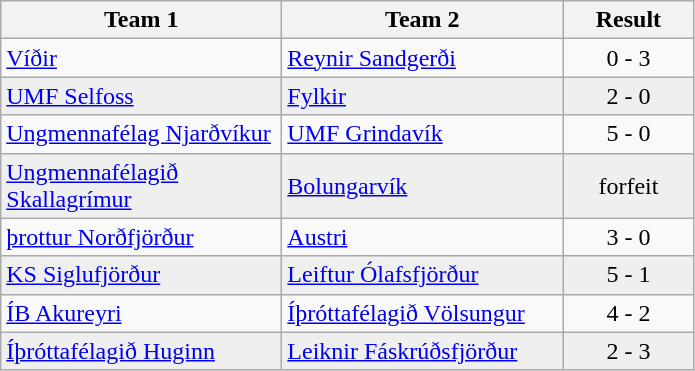<table class="wikitable">
<tr>
<th width="180">Team 1</th>
<th width="180">Team 2</th>
<th width="80">Result</th>
</tr>
<tr>
<td><a href='#'>Víðir</a></td>
<td><a href='#'>Reynir Sandgerði</a></td>
<td align="center">0 - 3</td>
</tr>
<tr style="background:#EFEFEF">
<td><a href='#'>UMF Selfoss</a></td>
<td><a href='#'>Fylkir</a></td>
<td align="center">2 - 0</td>
</tr>
<tr>
<td><a href='#'>Ungmennafélag Njarðvíkur</a></td>
<td><a href='#'>UMF Grindavík</a></td>
<td align="center">5 - 0</td>
</tr>
<tr style="background:#EFEFEF">
<td><a href='#'>Ungmennafélagið Skallagrímur</a></td>
<td><a href='#'>Bolungarvík</a></td>
<td align="center">forfeit</td>
</tr>
<tr>
<td><a href='#'>þrottur Norðfjörður</a></td>
<td><a href='#'>Austri</a></td>
<td align="center">3 - 0</td>
</tr>
<tr style="background:#EFEFEF">
<td><a href='#'>KS Siglufjörður</a></td>
<td><a href='#'>Leiftur Ólafsfjörður</a></td>
<td align="center">5 - 1</td>
</tr>
<tr>
<td><a href='#'>ÍB Akureyri</a></td>
<td><a href='#'>Íþróttafélagið Völsungur</a></td>
<td align="center">4 - 2</td>
</tr>
<tr style="background:#EFEFEF">
<td><a href='#'>Íþróttafélagið Huginn</a></td>
<td><a href='#'>Leiknir Fáskrúðsfjörður</a></td>
<td align="center">2 - 3</td>
</tr>
</table>
